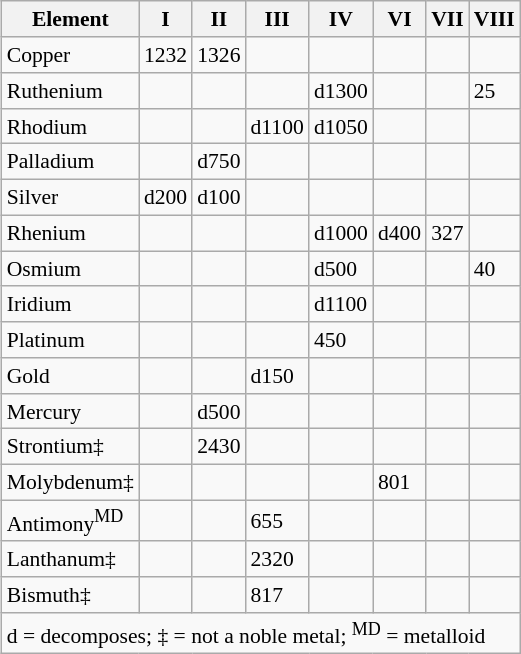<table class="wikitable" style="font-size:90%; float:right; margin-left:20px">
<tr>
<th>Element</th>
<th>I</th>
<th>II</th>
<th>III</th>
<th>IV</th>
<th>VI</th>
<th>VII</th>
<th>VIII</th>
</tr>
<tr>
<td>Copper</td>
<td>1232</td>
<td>1326</td>
<td></td>
<td></td>
<td></td>
<td></td>
<td></td>
</tr>
<tr>
<td>Ruthenium</td>
<td></td>
<td></td>
<td></td>
<td>d1300</td>
<td></td>
<td></td>
<td>25</td>
</tr>
<tr>
<td>Rhodium</td>
<td></td>
<td></td>
<td>d1100</td>
<td>d1050</td>
<td></td>
<td></td>
<td></td>
</tr>
<tr>
<td>Palladium</td>
<td></td>
<td>d750</td>
<td></td>
<td></td>
<td></td>
<td></td>
<td></td>
</tr>
<tr>
<td>Silver</td>
<td>d200</td>
<td>d100</td>
<td></td>
<td></td>
<td></td>
<td></td>
<td></td>
</tr>
<tr>
<td>Rhenium</td>
<td></td>
<td></td>
<td></td>
<td>d1000</td>
<td>d400</td>
<td>327</td>
<td></td>
</tr>
<tr>
<td>Osmium</td>
<td></td>
<td></td>
<td></td>
<td>d500</td>
<td></td>
<td></td>
<td>40</td>
</tr>
<tr>
<td>Iridium</td>
<td></td>
<td></td>
<td></td>
<td>d1100</td>
<td></td>
<td></td>
<td></td>
</tr>
<tr>
<td>Platinum</td>
<td></td>
<td></td>
<td></td>
<td>450</td>
<td></td>
<td></td>
<td></td>
</tr>
<tr>
<td>Gold</td>
<td></td>
<td></td>
<td>d150</td>
<td></td>
<td></td>
<td></td>
<td></td>
</tr>
<tr>
<td>Mercury</td>
<td></td>
<td>d500</td>
<td></td>
<td></td>
<td></td>
<td></td>
<td></td>
</tr>
<tr>
<td>Strontium‡</td>
<td></td>
<td>2430</td>
<td></td>
<td></td>
<td></td>
<td></td>
<td></td>
</tr>
<tr>
<td>Molybdenum‡</td>
<td></td>
<td></td>
<td></td>
<td></td>
<td>801</td>
<td></td>
<td></td>
</tr>
<tr>
<td>Antimony<sup>MD</sup></td>
<td></td>
<td></td>
<td>655</td>
<td></td>
<td></td>
<td></td>
<td></td>
</tr>
<tr>
<td>Lanthanum‡</td>
<td></td>
<td></td>
<td>2320</td>
<td></td>
<td></td>
<td></td>
<td></td>
</tr>
<tr>
<td>Bismuth‡</td>
<td></td>
<td></td>
<td>817</td>
<td></td>
<td></td>
<td></td>
<td></td>
</tr>
<tr>
<td colspan="8">d = decomposes; ‡ = not a noble metal; <sup>MD</sup> = metalloid</td>
</tr>
</table>
